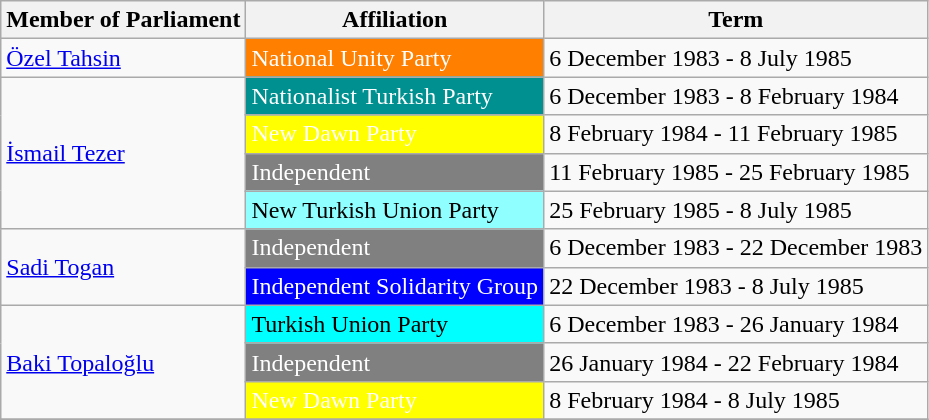<table class="wikitable">
<tr>
<th>Member of Parliament</th>
<th>Affiliation</th>
<th>Term</th>
</tr>
<tr>
<td><a href='#'>Özel Tahsin</a></td>
<td style="background:#FF7F00; color:white">National Unity Party</td>
<td>6 December 1983 - 8 July 1985</td>
</tr>
<tr>
<td rowspan=4><a href='#'>İsmail Tezer</a></td>
<td style="background:#009090; color:white">Nationalist Turkish Party</td>
<td>6 December 1983 - 8 February 1984</td>
</tr>
<tr>
<td style="background:#FFFF00; color:white">New Dawn Party</td>
<td>8 February 1984 - 11 February 1985</td>
</tr>
<tr>
<td style="background:gray; color:white">Independent</td>
<td>11 February 1985 - 25 February 1985</td>
</tr>
<tr>
<td style="background:#90FFFF; color:black">New Turkish Union Party</td>
<td>25 February 1985 - 8 July 1985</td>
</tr>
<tr>
<td rowspan=2><a href='#'>Sadi Togan</a></td>
<td style="background:gray; color:white">Independent</td>
<td>6 December 1983 - 22 December 1983</td>
</tr>
<tr>
<td style="background:blue; color:white">Independent Solidarity Group</td>
<td>22 December 1983 - 8 July 1985</td>
</tr>
<tr>
<td rowspan=3><a href='#'>Baki Topaloğlu</a></td>
<td style="background:#00FFFF; color:black">Turkish Union Party</td>
<td>6 December 1983 - 26 January 1984</td>
</tr>
<tr>
<td style="background:gray; color:white">Independent</td>
<td>26 January 1984 - 22 February 1984</td>
</tr>
<tr>
<td style="background:#FFFF00; color:white">New Dawn Party</td>
<td>8 February 1984 - 8 July 1985</td>
</tr>
<tr>
</tr>
</table>
